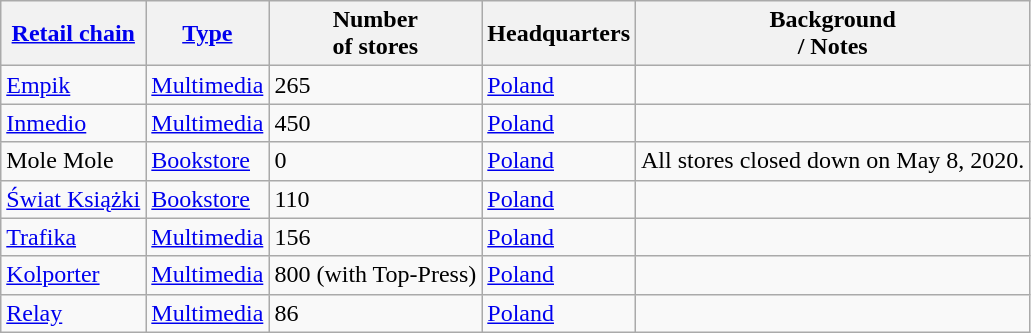<table class="wikitable sortable">
<tr>
<th><a href='#'>Retail chain</a></th>
<th><a href='#'>Type</a></th>
<th>Number<br>of stores</th>
<th>Headquarters</th>
<th class=unsortable>Background<br>/ Notes</th>
</tr>
<tr>
<td><a href='#'>Empik</a></td>
<td><a href='#'>Multimedia</a></td>
<td>265</td>
<td><a href='#'>Poland</a></td>
<td></td>
</tr>
<tr>
<td><a href='#'>Inmedio</a></td>
<td><a href='#'>Multimedia</a></td>
<td>450</td>
<td><a href='#'>Poland</a></td>
<td></td>
</tr>
<tr>
<td>Mole Mole</td>
<td><a href='#'>Bookstore</a></td>
<td>0</td>
<td><a href='#'>Poland</a></td>
<td>All stores closed down on May 8, 2020.</td>
</tr>
<tr>
<td><a href='#'>Świat Książki</a></td>
<td><a href='#'>Bookstore</a></td>
<td>110</td>
<td><a href='#'>Poland</a></td>
<td></td>
</tr>
<tr>
<td><a href='#'>Trafika</a></td>
<td><a href='#'>Multimedia</a></td>
<td>156</td>
<td><a href='#'>Poland</a></td>
<td></td>
</tr>
<tr>
<td><a href='#'>Kolporter</a></td>
<td><a href='#'>Multimedia</a></td>
<td>800 (with Top-Press)</td>
<td><a href='#'>Poland</a></td>
<td></td>
</tr>
<tr>
<td><a href='#'>Relay</a></td>
<td><a href='#'>Multimedia</a></td>
<td>86</td>
<td><a href='#'>Poland</a></td>
<td></td>
</tr>
</table>
